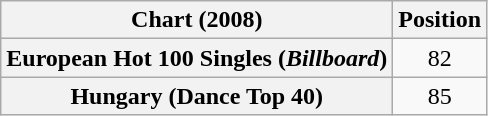<table class="wikitable sortable plainrowheaders" style="text-align:center">
<tr>
<th scope="col">Chart (2008)</th>
<th scope="col">Position</th>
</tr>
<tr>
<th scope="row">European Hot 100 Singles (<em>Billboard</em>)</th>
<td>82</td>
</tr>
<tr>
<th scope="row">Hungary (Dance Top 40)</th>
<td>85</td>
</tr>
</table>
